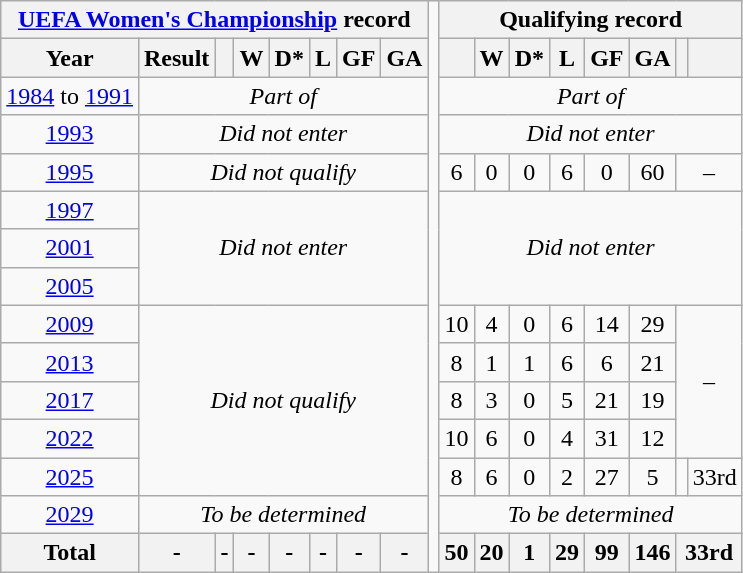<table class="wikitable" style="text-align: center;">
<tr>
<th colspan=8><a href='#'>UEFA Women's Championship</a> record</th>
<td rowspan=100></td>
<th colspan=8>Qualifying record</th>
</tr>
<tr>
<th>Year</th>
<th>Result</th>
<th></th>
<th>W</th>
<th>D*</th>
<th>L</th>
<th>GF</th>
<th>GA<br></th>
<th></th>
<th>W</th>
<th>D*</th>
<th>L</th>
<th>GF</th>
<th>GA</th>
<th></th>
<th></th>
</tr>
<tr>
<td><a href='#'>1984</a> to  <a href='#'>1991</a></td>
<td colspan=7><em>Part of </em></td>
<td colspan=8><em>Part of </em></td>
</tr>
<tr>
<td> <a href='#'>1993</a></td>
<td colspan=7><em>Did not enter</em></td>
<td colspan=8><em>Did not enter</em></td>
</tr>
<tr>
<td> <a href='#'>1995</a></td>
<td colspan=7><em>Did not qualify</em></td>
<td>6</td>
<td>0</td>
<td>0</td>
<td>6</td>
<td>0</td>
<td>60</td>
<td colspan=2>–</td>
</tr>
<tr>
<td> <a href='#'>1997</a></td>
<td colspan=7 rowspan=3><em>Did not enter</em></td>
<td colspan=8 rowspan=3><em>Did not enter</em></td>
</tr>
<tr>
<td> <a href='#'>2001</a></td>
</tr>
<tr>
<td> <a href='#'>2005</a></td>
</tr>
<tr>
<td> <a href='#'>2009</a></td>
<td colspan=7 rowspan=5><em>Did not qualify</em></td>
<td>10</td>
<td>4</td>
<td>0</td>
<td>6</td>
<td>14</td>
<td>29</td>
<td colspan=2 rowspan=4>–</td>
</tr>
<tr>
<td> <a href='#'>2013</a></td>
<td>8</td>
<td>1</td>
<td>1</td>
<td>6</td>
<td>6</td>
<td>21</td>
</tr>
<tr>
<td> <a href='#'>2017</a></td>
<td>8</td>
<td>3</td>
<td>0</td>
<td>5</td>
<td>21</td>
<td>19</td>
</tr>
<tr>
<td> <a href='#'>2022</a></td>
<td>10</td>
<td>6</td>
<td>0</td>
<td>4</td>
<td>31</td>
<td>12</td>
</tr>
<tr>
<td> <a href='#'>2025</a></td>
<td>8</td>
<td>6</td>
<td>0</td>
<td>2</td>
<td>27</td>
<td>5</td>
<td></td>
<td>33rd</td>
</tr>
<tr>
<td><a href='#'>2029</a></td>
<td colspan=7><em>To be determined</em></td>
<td colspan=8><em>To be determined</em></td>
</tr>
<tr>
<th>Total</th>
<th>-</th>
<th>-</th>
<th>-</th>
<th>-</th>
<th>-</th>
<th>-</th>
<th>-</th>
<th>50</th>
<th>20</th>
<th>1</th>
<th>29</th>
<th>99</th>
<th>146</th>
<th colspan=2>33rd</th>
</tr>
</table>
